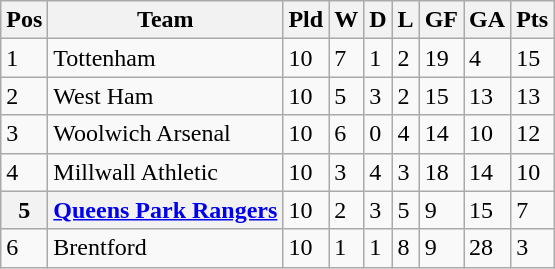<table class="wikitable">
<tr>
<th><abbr>Pos</abbr></th>
<th>Team</th>
<th><abbr>Pld</abbr></th>
<th><abbr>W</abbr></th>
<th><abbr>D</abbr></th>
<th><abbr>L</abbr></th>
<th><abbr>GF</abbr></th>
<th><abbr>GA</abbr></th>
<th><abbr>Pts</abbr></th>
</tr>
<tr>
<td>1</td>
<td>Tottenham</td>
<td>10</td>
<td>7</td>
<td>1</td>
<td>2</td>
<td>19</td>
<td>4</td>
<td>15</td>
</tr>
<tr>
<td>2</td>
<td>West Ham</td>
<td>10</td>
<td>5</td>
<td>3</td>
<td>2</td>
<td>15</td>
<td>13</td>
<td>13</td>
</tr>
<tr>
<td>3</td>
<td>Woolwich Arsenal</td>
<td>10</td>
<td>6</td>
<td>0</td>
<td>4</td>
<td>14</td>
<td>10</td>
<td>12</td>
</tr>
<tr>
<td>4</td>
<td>Millwall Athletic</td>
<td>10</td>
<td>3</td>
<td>4</td>
<td>3</td>
<td>18</td>
<td>14</td>
<td>10</td>
</tr>
<tr>
<th>5</th>
<th><a href='#'>Queens Park Rangers</a></th>
<td>10</td>
<td>2</td>
<td>3</td>
<td>5</td>
<td>9</td>
<td>15</td>
<td>7</td>
</tr>
<tr>
<td>6</td>
<td>Brentford</td>
<td>10</td>
<td>1</td>
<td>1</td>
<td>8</td>
<td>9</td>
<td>28</td>
<td>3</td>
</tr>
</table>
